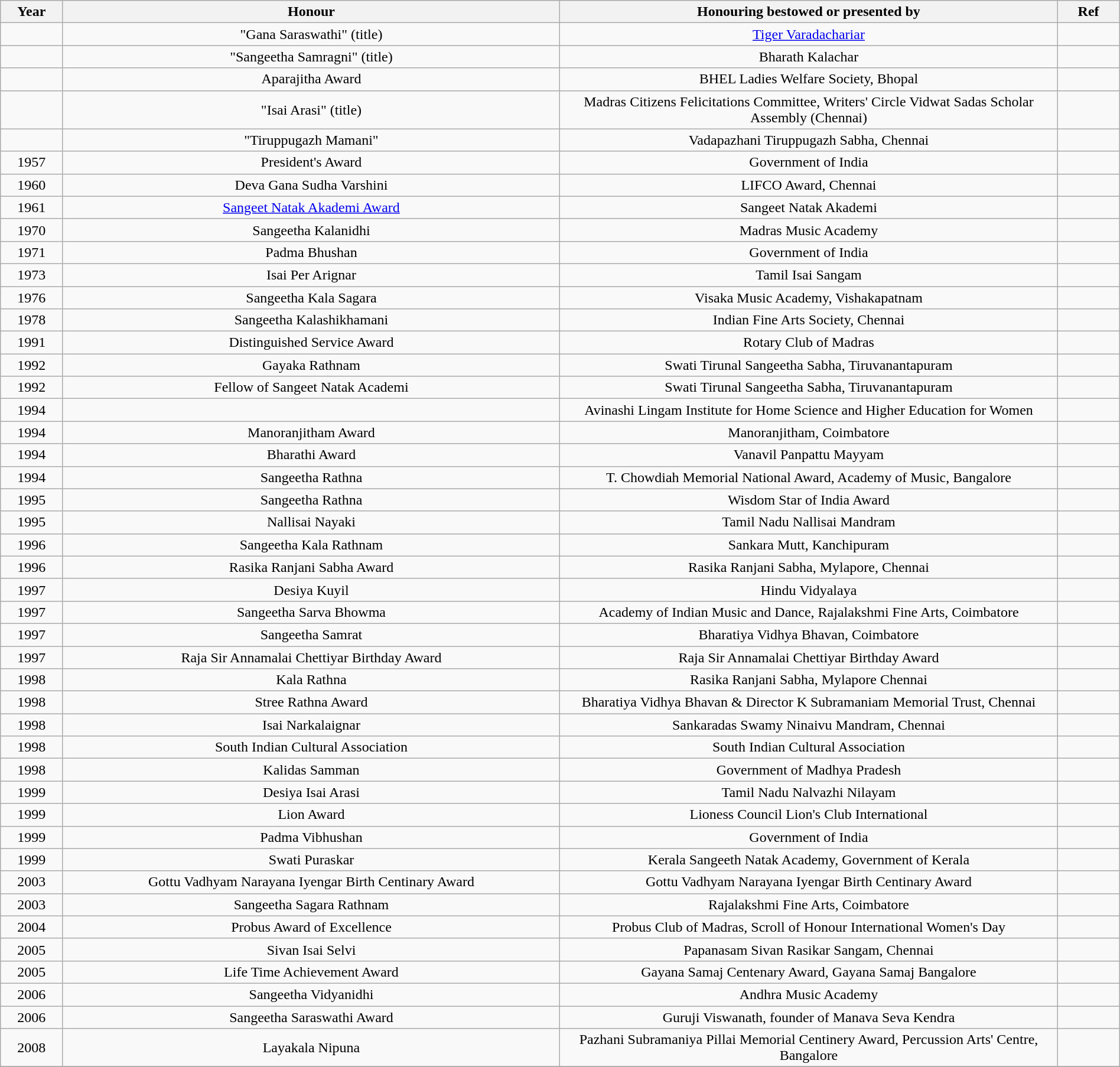<table class="wikitable" style="width:100%;">
<tr>
<th width=5%>Year</th>
<th style="width:40%;">Honour</th>
<th style="width:40%;">Honouring bestowed or presented by</th>
<th style="width:5%;">Ref</th>
</tr>
<tr>
<td style="text-align:center;"></td>
<td style="text-align:center;">"Gana Saraswathi" (title)</td>
<td style="text-align:center;"><a href='#'>Tiger Varadachariar</a></td>
<td style="text-align:center;"></td>
</tr>
<tr>
<td style="text-align:center;"></td>
<td style="text-align:center;">"Sangeetha Samragni" (title)</td>
<td style="text-align:center;">Bharath Kalachar</td>
<td style="text-align:center;"></td>
</tr>
<tr>
<td style="text-align:center;"></td>
<td style="text-align:center;">Aparajitha Award</td>
<td style="text-align:center;">BHEL Ladies Welfare Society, Bhopal</td>
<td style="text-align:center;"></td>
</tr>
<tr>
<td style="text-align:center;"></td>
<td style="text-align:center;">"Isai Arasi" (title)</td>
<td style="text-align:center;">Madras Citizens Felicitations Committee, Writers' Circle Vidwat Sadas Scholar Assembly (Chennai)</td>
<td style="text-align:center;"></td>
</tr>
<tr>
<td style="text-align:center;"></td>
<td style="text-align:center;">"Tiruppugazh Mamani"</td>
<td style="text-align:center;">Vadapazhani Tiruppugazh Sabha, Chennai</td>
<td style="text-align:center;"></td>
</tr>
<tr>
<td style="text-align:center;">1957</td>
<td style="text-align:center;">President's Award</td>
<td style="text-align:center;">Government of India</td>
<td style="text-align:center;"></td>
</tr>
<tr>
<td style="text-align:center;">1960</td>
<td style="text-align:center;">Deva Gana Sudha Varshini</td>
<td style="text-align:center;">LIFCO Award, Chennai</td>
<td style="text-align:center;"></td>
</tr>
<tr>
<td style="text-align:center;">1961</td>
<td style="text-align:center;"><a href='#'>Sangeet Natak Akademi Award</a></td>
<td style="text-align:center;">Sangeet Natak Akademi</td>
<td style="text-align:center;"></td>
</tr>
<tr>
<td style="text-align:center;">1970</td>
<td style="text-align:center;">Sangeetha Kalanidhi</td>
<td style="text-align:center;">Madras Music Academy</td>
<td style="text-align:center;"></td>
</tr>
<tr>
<td style="text-align:center;">1971</td>
<td style="text-align:center;">Padma Bhushan</td>
<td style="text-align:center;">Government of India</td>
<td style="text-align:center;"></td>
</tr>
<tr>
<td style="text-align:center;">1973</td>
<td style="text-align:center;">Isai Per Arignar</td>
<td style="text-align:center;">Tamil Isai Sangam</td>
<td style="text-align:center;"></td>
</tr>
<tr>
<td style="text-align:center;">1976</td>
<td style="text-align:center;">Sangeetha Kala Sagara</td>
<td style="text-align:center;">Visaka Music Academy, Vishakapatnam</td>
<td style="text-align:center;"></td>
</tr>
<tr>
<td style="text-align:center;">1978</td>
<td style="text-align:center;">Sangeetha Kalashikhamani</td>
<td style="text-align:center;">Indian Fine Arts Society, Chennai</td>
<td style="text-align:center;"></td>
</tr>
<tr>
<td style="text-align:center;">1991</td>
<td style="text-align:center;">Distinguished Service Award</td>
<td style="text-align:center;">Rotary Club of Madras</td>
<td style="text-align:center;"></td>
</tr>
<tr>
<td style="text-align:center;">1992</td>
<td style="text-align:center;">Gayaka Rathnam</td>
<td style="text-align:center;">Swati Tirunal Sangeetha Sabha, Tiruvanantapuram</td>
<td style="text-align:center;"></td>
</tr>
<tr>
<td style="text-align:center;">1992</td>
<td style="text-align:center;">Fellow of Sangeet Natak Academi</td>
<td style="text-align:center;">Swati Tirunal Sangeetha Sabha, Tiruvanantapuram</td>
<td style="text-align:center;"></td>
</tr>
<tr>
<td style="text-align:center;">1994</td>
<td style="text-align:center;"></td>
<td style="text-align:center;">Avinashi Lingam Institute for Home Science and Higher Education for Women</td>
<td style="text-align:center;"></td>
</tr>
<tr>
<td style="text-align:center;">1994</td>
<td style="text-align:center;">Manoranjitham Award</td>
<td style="text-align:center;">Manoranjitham, Coimbatore</td>
<td style="text-align:center;"></td>
</tr>
<tr>
<td style="text-align:center;">1994</td>
<td style="text-align:center;">Bharathi Award</td>
<td style="text-align:center;">Vanavil Panpattu Mayyam</td>
<td style="text-align:center;"></td>
</tr>
<tr>
<td style="text-align:center;">1994</td>
<td style="text-align:center;">Sangeetha Rathna</td>
<td style="text-align:center;">T. Chowdiah Memorial National Award, Academy of Music, Bangalore</td>
<td style="text-align:center;"></td>
</tr>
<tr>
<td style="text-align:center;">1995</td>
<td style="text-align:center;">Sangeetha Rathna</td>
<td style="text-align:center;">Wisdom Star of India Award</td>
<td style="text-align:center;"></td>
</tr>
<tr>
<td style="text-align:center;">1995</td>
<td style="text-align:center;">Nallisai Nayaki</td>
<td style="text-align:center;">Tamil Nadu Nallisai Mandram</td>
<td style="text-align:center;"></td>
</tr>
<tr>
<td style="text-align:center;">1996</td>
<td style="text-align:center;">Sangeetha Kala Rathnam</td>
<td style="text-align:center;">Sankara Mutt, Kanchipuram</td>
<td style="text-align:center;"></td>
</tr>
<tr>
<td style="text-align:center;">1996</td>
<td style="text-align:center;">Rasika Ranjani Sabha Award</td>
<td style="text-align:center;">Rasika Ranjani Sabha, Mylapore, Chennai</td>
<td style="text-align:center;"></td>
</tr>
<tr>
<td style="text-align:center;">1997</td>
<td style="text-align:center;">Desiya Kuyil</td>
<td style="text-align:center;">Hindu Vidyalaya</td>
<td style="text-align:center;"></td>
</tr>
<tr>
<td style="text-align:center;">1997</td>
<td style="text-align:center;">Sangeetha Sarva Bhowma</td>
<td style="text-align:center;">Academy of Indian Music and Dance, Rajalakshmi Fine Arts, Coimbatore</td>
<td style="text-align:center;"></td>
</tr>
<tr>
<td style="text-align:center;">1997</td>
<td style="text-align:center;">Sangeetha Samrat</td>
<td style="text-align:center;">Bharatiya Vidhya Bhavan, Coimbatore</td>
<td style="text-align:center;"></td>
</tr>
<tr>
<td style="text-align:center;">1997</td>
<td style="text-align:center;">Raja Sir Annamalai Chettiyar Birthday Award</td>
<td style="text-align:center;">Raja Sir Annamalai Chettiyar Birthday Award</td>
<td style="text-align:center;"></td>
</tr>
<tr>
<td style="text-align:center;">1998</td>
<td style="text-align:center;">Kala Rathna</td>
<td style="text-align:center;">Rasika Ranjani Sabha, Mylapore Chennai</td>
<td style="text-align:center;"></td>
</tr>
<tr>
<td style="text-align:center;">1998</td>
<td style="text-align:center;">Stree Rathna Award</td>
<td style="text-align:center;">Bharatiya Vidhya Bhavan & Director K Subramaniam Memorial Trust, Chennai</td>
<td style="text-align:center;"></td>
</tr>
<tr>
<td style="text-align:center;">1998</td>
<td style="text-align:center;">Isai Narkalaignar</td>
<td style="text-align:center;">Sankaradas Swamy Ninaivu Mandram, Chennai</td>
<td style="text-align:center;"></td>
</tr>
<tr>
<td style="text-align:center;">1998</td>
<td style="text-align:center;">South Indian Cultural Association</td>
<td style="text-align:center;">South Indian Cultural Association</td>
<td style="text-align:center;"></td>
</tr>
<tr>
<td style="text-align:center;">1998</td>
<td style="text-align:center;">Kalidas Samman</td>
<td style="text-align:center;">Government of Madhya Pradesh</td>
<td style="text-align:center;"></td>
</tr>
<tr>
<td style="text-align:center;">1999</td>
<td style="text-align:center;">Desiya Isai Arasi</td>
<td style="text-align:center;">Tamil Nadu Nalvazhi Nilayam</td>
<td style="text-align:center;"></td>
</tr>
<tr>
<td style="text-align:center;">1999</td>
<td style="text-align:center;">Lion Award</td>
<td style="text-align:center;">Lioness Council Lion's Club International</td>
<td style="text-align:center;"></td>
</tr>
<tr>
<td style="text-align:center;">1999</td>
<td style="text-align:center;">Padma Vibhushan</td>
<td style="text-align:center;">Government of India</td>
<td style="text-align:center;"></td>
</tr>
<tr>
<td style="text-align:center;">1999</td>
<td style="text-align:center;">Swati Puraskar</td>
<td style="text-align:center;">Kerala Sangeeth Natak Academy, Government of Kerala</td>
<td style="text-align:center;"></td>
</tr>
<tr>
<td style="text-align:center;">2003</td>
<td style="text-align:center;">Gottu Vadhyam Narayana Iyengar Birth Centinary Award</td>
<td style="text-align:center;">Gottu Vadhyam Narayana Iyengar Birth Centinary Award</td>
<td style="text-align:center;"></td>
</tr>
<tr>
<td style="text-align:center;">2003</td>
<td style="text-align:center;">Sangeetha Sagara Rathnam</td>
<td style="text-align:center;">Rajalakshmi Fine Arts, Coimbatore</td>
<td style="text-align:center;"></td>
</tr>
<tr>
<td style="text-align:center;">2004</td>
<td style="text-align:center;">Probus Award of Excellence</td>
<td style="text-align:center;">Probus Club of Madras, Scroll of Honour International Women's Day</td>
<td style="text-align:center;"></td>
</tr>
<tr>
<td style="text-align:center;">2005</td>
<td style="text-align:center;">Sivan Isai Selvi</td>
<td style="text-align:center;">Papanasam Sivan Rasikar Sangam, Chennai</td>
<td style="text-align:center;"></td>
</tr>
<tr>
<td style="text-align:center;">2005</td>
<td style="text-align:center;">Life Time Achievement Award</td>
<td style="text-align:center;">Gayana Samaj Centenary Award, Gayana Samaj Bangalore</td>
<td style="text-align:center;"></td>
</tr>
<tr>
<td style="text-align:center;">2006</td>
<td style="text-align:center;">Sangeetha Vidyanidhi</td>
<td style="text-align:center;">Andhra Music Academy</td>
<td style="text-align:center;"></td>
</tr>
<tr>
<td style="text-align:center;">2006</td>
<td style="text-align:center;">Sangeetha Saraswathi Award</td>
<td style="text-align:center;">Guruji Viswanath, founder of Manava Seva Kendra</td>
<td style="text-align:center;"></td>
</tr>
<tr>
<td style="text-align:center;">2008</td>
<td style="text-align:center;">Layakala Nipuna</td>
<td style="text-align:center;">Pazhani Subramaniya Pillai Memorial Centinery Award, Percussion Arts' Centre, Bangalore</td>
<td style="text-align:center;"></td>
</tr>
<tr>
</tr>
</table>
